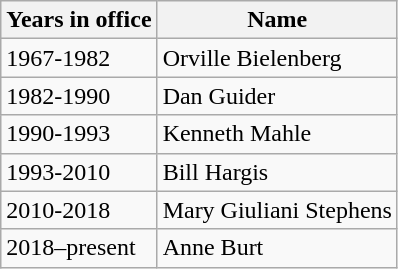<table class="wikitable">
<tr>
<th>Years in office</th>
<th>Name</th>
</tr>
<tr>
<td>1967-1982</td>
<td>Orville Bielenberg </td>
</tr>
<tr>
<td>1982-1990</td>
<td>Dan Guider </td>
</tr>
<tr>
<td>1990-1993</td>
<td>Kenneth Mahle </td>
</tr>
<tr>
<td>1993-2010</td>
<td>Bill Hargis </td>
</tr>
<tr>
<td>2010-2018</td>
<td>Mary Giuliani Stephens</td>
</tr>
<tr>
<td>2018–present</td>
<td>Anne Burt </td>
</tr>
</table>
